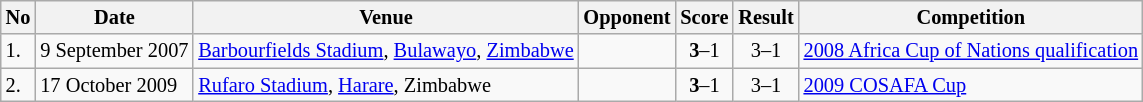<table class="wikitable" style="font-size:85%;">
<tr>
<th>No</th>
<th>Date</th>
<th>Venue</th>
<th>Opponent</th>
<th>Score</th>
<th>Result</th>
<th>Competition</th>
</tr>
<tr>
<td>1.</td>
<td>9 September 2007</td>
<td><a href='#'>Barbourfields Stadium</a>, <a href='#'>Bulawayo</a>, <a href='#'>Zimbabwe</a></td>
<td></td>
<td align=center><strong>3</strong>–1</td>
<td align=center>3–1</td>
<td><a href='#'>2008 Africa Cup of Nations qualification</a></td>
</tr>
<tr>
<td>2.</td>
<td>17 October 2009</td>
<td><a href='#'>Rufaro Stadium</a>, <a href='#'>Harare</a>, Zimbabwe</td>
<td></td>
<td align=center><strong>3</strong>–1</td>
<td align=center>3–1</td>
<td><a href='#'>2009 COSAFA Cup</a></td>
</tr>
</table>
